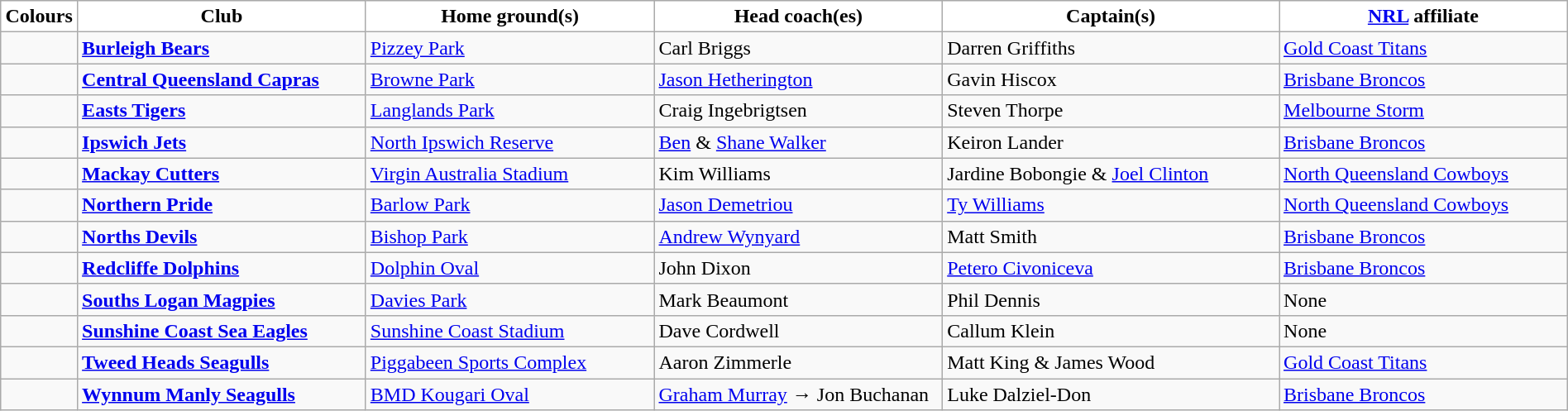<table class="wikitable" style="width:100%; text-align:left">
<tr>
<th style="background:white; width:1%">Colours</th>
<th style="background:white; width:18%">Club</th>
<th style="background:white; width:18%">Home ground(s)</th>
<th style="background:white; width:18%">Head coach(es)</th>
<th style="background:white; width:21%">Captain(s)</th>
<th style="background:white; width:18%"><a href='#'>NRL</a> affiliate</th>
</tr>
<tr>
<td></td>
<td><strong><a href='#'>Burleigh Bears</a></strong></td>
<td><a href='#'>Pizzey Park</a></td>
<td>Carl Briggs</td>
<td>Darren Griffiths</td>
<td> <a href='#'>Gold Coast Titans</a></td>
</tr>
<tr>
<td></td>
<td><strong><a href='#'>Central Queensland Capras</a></strong></td>
<td><a href='#'>Browne Park</a></td>
<td><a href='#'>Jason Hetherington</a></td>
<td>Gavin Hiscox</td>
<td> <a href='#'>Brisbane Broncos</a></td>
</tr>
<tr>
<td></td>
<td><strong><a href='#'>Easts Tigers</a></strong></td>
<td><a href='#'>Langlands Park</a></td>
<td>Craig Ingebrigtsen</td>
<td>Steven Thorpe</td>
<td> <a href='#'>Melbourne Storm</a></td>
</tr>
<tr>
<td></td>
<td><strong><a href='#'>Ipswich Jets</a></strong></td>
<td><a href='#'>North Ipswich Reserve</a></td>
<td><a href='#'>Ben</a> & <a href='#'>Shane Walker</a></td>
<td>Keiron Lander</td>
<td> <a href='#'>Brisbane Broncos</a></td>
</tr>
<tr>
<td></td>
<td><strong><a href='#'>Mackay Cutters</a></strong></td>
<td><a href='#'>Virgin Australia Stadium</a></td>
<td>Kim Williams</td>
<td>Jardine Bobongie & <a href='#'>Joel Clinton</a></td>
<td> <a href='#'>North Queensland Cowboys</a></td>
</tr>
<tr>
<td></td>
<td><strong><a href='#'>Northern Pride</a></strong></td>
<td><a href='#'>Barlow Park</a></td>
<td><a href='#'>Jason Demetriou</a></td>
<td><a href='#'>Ty Williams</a></td>
<td> <a href='#'>North Queensland Cowboys</a></td>
</tr>
<tr>
<td></td>
<td><strong><a href='#'>Norths Devils</a></strong></td>
<td><a href='#'>Bishop Park</a></td>
<td><a href='#'>Andrew Wynyard</a></td>
<td>Matt Smith</td>
<td> <a href='#'>Brisbane Broncos</a></td>
</tr>
<tr>
<td></td>
<td><strong><a href='#'>Redcliffe Dolphins</a></strong></td>
<td><a href='#'>Dolphin Oval</a></td>
<td>John Dixon</td>
<td><a href='#'>Petero Civoniceva</a></td>
<td> <a href='#'>Brisbane Broncos</a></td>
</tr>
<tr>
<td></td>
<td><strong><a href='#'>Souths Logan Magpies</a></strong></td>
<td><a href='#'>Davies Park</a></td>
<td>Mark Beaumont</td>
<td>Phil Dennis</td>
<td>None</td>
</tr>
<tr>
<td></td>
<td><strong><a href='#'>Sunshine Coast Sea Eagles</a></strong></td>
<td><a href='#'>Sunshine Coast Stadium</a></td>
<td>Dave Cordwell</td>
<td>Callum Klein</td>
<td>None</td>
</tr>
<tr>
<td></td>
<td><strong><a href='#'>Tweed Heads Seagulls</a></strong></td>
<td><a href='#'>Piggabeen Sports Complex</a></td>
<td>Aaron Zimmerle</td>
<td>Matt King & James Wood</td>
<td> <a href='#'>Gold Coast Titans</a></td>
</tr>
<tr>
<td></td>
<td><strong><a href='#'>Wynnum Manly Seagulls</a></strong></td>
<td><a href='#'>BMD Kougari Oval</a></td>
<td><a href='#'>Graham Murray</a> → Jon Buchanan</td>
<td>Luke Dalziel-Don</td>
<td> <a href='#'>Brisbane Broncos</a></td>
</tr>
</table>
